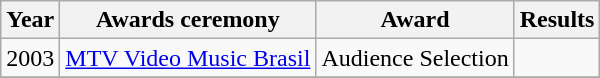<table class="wikitable" border="1">
<tr>
<th>Year</th>
<th>Awards ceremony</th>
<th>Award</th>
<th>Results</th>
</tr>
<tr>
<td>2003</td>
<td><a href='#'>MTV Video Music Brasil</a></td>
<td>Audience Selection</td>
<td></td>
</tr>
<tr>
</tr>
</table>
